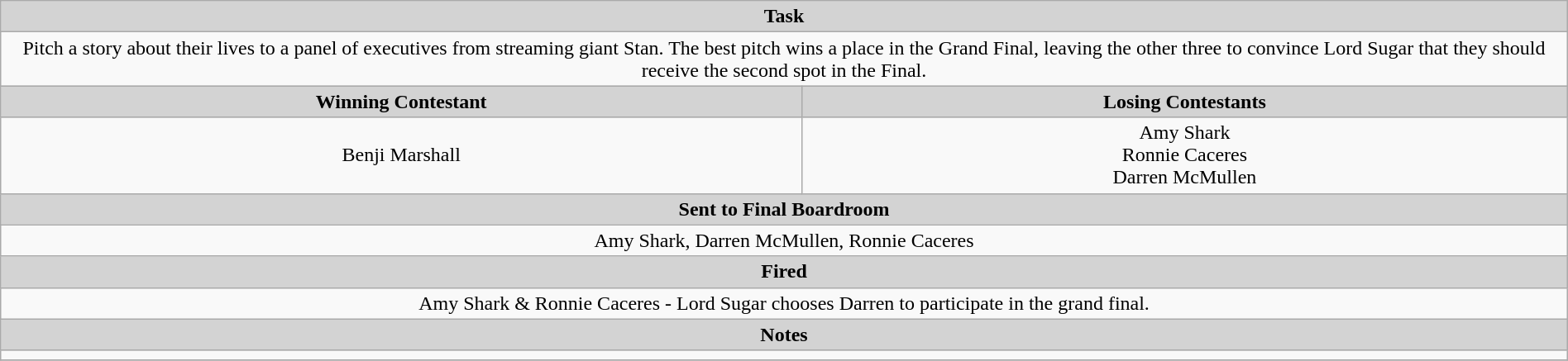<table class="wikitable" style="text-align: center; width:100%">
<tr>
<th colspan="2" style="text-align:center; background:lightgrey;">Task</th>
</tr>
<tr>
<td colspan="2">Pitch a story about their lives to a panel of executives from streaming giant Stan. The best pitch wins a place in the Grand Final, leaving the other three to convince Lord Sugar that they should receive the second spot in the Final.</td>
</tr>
<tr>
<th style="text-align:center; background:lightgrey;">Winning Contestant</th>
<th style="text-align:center; background:lightgrey;">Losing Contestants</th>
</tr>
<tr>
<td>Benji Marshall</td>
<td>Amy Shark<br>Ronnie Caceres<br>Darren McMullen</td>
</tr>
<tr>
<th colspan="2" style="text-align:center; background:lightgrey;">Sent to Final Boardroom</th>
</tr>
<tr>
<td colspan="2">Amy Shark, Darren McMullen, Ronnie Caceres</td>
</tr>
<tr>
<th colspan="2" style="text-align:center; background:lightgrey;">Fired</th>
</tr>
<tr>
<td colspan="2">Amy Shark & Ronnie Caceres - Lord Sugar chooses Darren to participate in the grand final.</td>
</tr>
<tr>
<th colspan="2" style="text-align:center; background:lightgrey;">Notes</th>
</tr>
<tr>
<td colspan="2"></td>
</tr>
<tr>
</tr>
</table>
